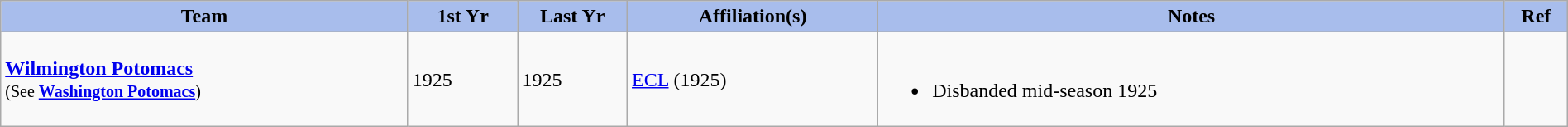<table class="wikitable" style="width: 100%">
<tr>
<th style="background:#a8bdec; width:26%;">Team</th>
<th style="width:7%; background:#a8bdec;">1st Yr</th>
<th style="width:7%; background:#a8bdec;">Last Yr</th>
<th style="width:16%; background:#a8bdec;">Affiliation(s)</th>
<th style="width:40%; background:#a8bdec;">Notes</th>
<th style="width:4%; background:#a8bdec;">Ref</th>
</tr>
<tr>
<td><strong><a href='#'>Wilmington Potomacs</a></strong><br><small>(See <strong><a href='#'>Washington Potomacs</a></strong>)</small></td>
<td>1925</td>
<td>1925</td>
<td><a href='#'>ECL</a> (1925)</td>
<td><br><ul><li>Disbanded mid-season 1925</li></ul></td>
<td></td>
</tr>
</table>
